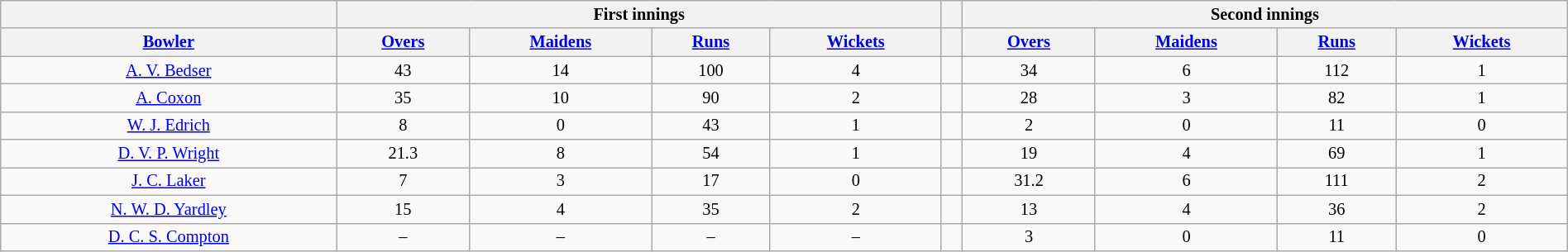<table class="wikitable" style="font-size: 85%; text-align: center; width: 100%;">
<tr>
<th></th>
<th colspan="4">First innings</th>
<th></th>
<th colspan="4">Second innings</th>
</tr>
<tr>
<th><a href='#'>Bowler</a></th>
<th><a href='#'>Overs</a></th>
<th><a href='#'>Maidens</a></th>
<th><a href='#'>Runs</a></th>
<th><a href='#'>Wickets</a></th>
<th></th>
<th><a href='#'>Overs</a></th>
<th><a href='#'>Maidens</a></th>
<th><a href='#'>Runs</a></th>
<th><a href='#'>Wickets</a></th>
</tr>
<tr>
<td><a href='#'>A. V. Bedser</a></td>
<td>43</td>
<td>14</td>
<td>100</td>
<td>4</td>
<td></td>
<td>34</td>
<td>6</td>
<td>112</td>
<td>1</td>
</tr>
<tr>
<td><a href='#'>A. Coxon</a></td>
<td>35</td>
<td>10</td>
<td>90</td>
<td>2</td>
<td></td>
<td>28</td>
<td>3</td>
<td>82</td>
<td>1</td>
</tr>
<tr>
<td><a href='#'>W. J. Edrich</a></td>
<td>8</td>
<td>0</td>
<td>43</td>
<td>1</td>
<td></td>
<td>2</td>
<td>0</td>
<td>11</td>
<td>0</td>
</tr>
<tr>
<td><a href='#'>D. V. P. Wright</a></td>
<td>21.3</td>
<td>8</td>
<td>54</td>
<td>1</td>
<td></td>
<td>19</td>
<td>4</td>
<td>69</td>
<td>1</td>
</tr>
<tr>
<td><a href='#'>J. C. Laker</a></td>
<td>7</td>
<td>3</td>
<td>17</td>
<td>0</td>
<td></td>
<td>31.2</td>
<td>6</td>
<td>111</td>
<td>2</td>
</tr>
<tr>
<td><a href='#'>N. W. D. Yardley</a></td>
<td>15</td>
<td>4</td>
<td>35</td>
<td>2</td>
<td></td>
<td>13</td>
<td>4</td>
<td>36</td>
<td>2</td>
</tr>
<tr>
<td><a href='#'>D. C. S. Compton</a></td>
<td>–</td>
<td>–</td>
<td>–</td>
<td>–</td>
<td></td>
<td>3</td>
<td>0</td>
<td>11</td>
<td>0</td>
</tr>
</table>
